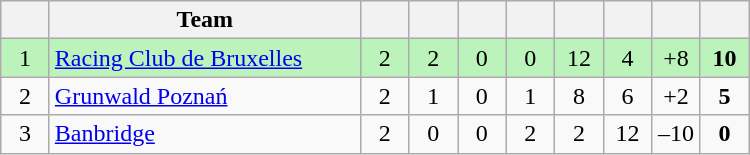<table class=wikitable style="text-align:center">
<tr align=center>
<th width=25></th>
<th width=200>Team</th>
<th width=25></th>
<th width=25></th>
<th width=25></th>
<th width=25></th>
<th width=25></th>
<th width=25></th>
<th width=25></th>
<th width=25></th>
</tr>
<tr bgcolor=bbf3bb>
<td>1</td>
<td align=left> <a href='#'>Racing Club de Bruxelles</a></td>
<td>2</td>
<td>2</td>
<td>0</td>
<td>0</td>
<td>12</td>
<td>4</td>
<td>+8</td>
<td><strong>10</strong></td>
</tr>
<tr>
<td>2</td>
<td align=left> <a href='#'>Grunwald Poznań</a></td>
<td>2</td>
<td>1</td>
<td>0</td>
<td>1</td>
<td>8</td>
<td>6</td>
<td>+2</td>
<td><strong>5</strong></td>
</tr>
<tr>
<td>3</td>
<td align=left> <a href='#'>Banbridge</a></td>
<td>2</td>
<td>0</td>
<td>0</td>
<td>2</td>
<td>2</td>
<td>12</td>
<td>–10</td>
<td><strong>0</strong></td>
</tr>
</table>
